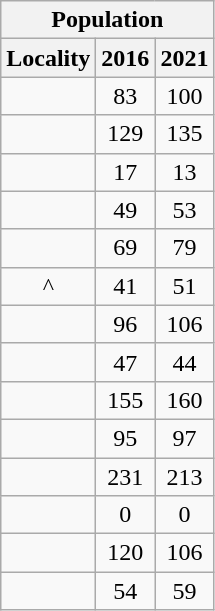<table class="wikitable" style="text-align:center;">
<tr>
<th colspan="3" style="text-align:center;  font-weight:bold">Population</th>
</tr>
<tr>
<th style="text-align:center; background:  font-weight:bold">Locality</th>
<th style="text-align:center; background:  font-weight:bold"><strong>2016</strong></th>
<th style="text-align:center; background:  font-weight:bold"><strong>2021</strong></th>
</tr>
<tr>
<td></td>
<td>83</td>
<td>100</td>
</tr>
<tr>
<td></td>
<td>129</td>
<td>135</td>
</tr>
<tr>
<td></td>
<td>17</td>
<td>13</td>
</tr>
<tr>
<td></td>
<td>49</td>
<td>53</td>
</tr>
<tr>
<td></td>
<td>69</td>
<td>79</td>
</tr>
<tr>
<td>^</td>
<td>41</td>
<td>51</td>
</tr>
<tr>
<td></td>
<td>96</td>
<td>106</td>
</tr>
<tr>
<td></td>
<td>47</td>
<td>44</td>
</tr>
<tr>
<td></td>
<td>155</td>
<td>160</td>
</tr>
<tr>
<td></td>
<td>95</td>
<td>97</td>
</tr>
<tr>
<td></td>
<td>231</td>
<td>213</td>
</tr>
<tr>
<td></td>
<td>0</td>
<td>0</td>
</tr>
<tr>
<td></td>
<td>120</td>
<td>106</td>
</tr>
<tr>
<td></td>
<td>54</td>
<td>59</td>
</tr>
</table>
